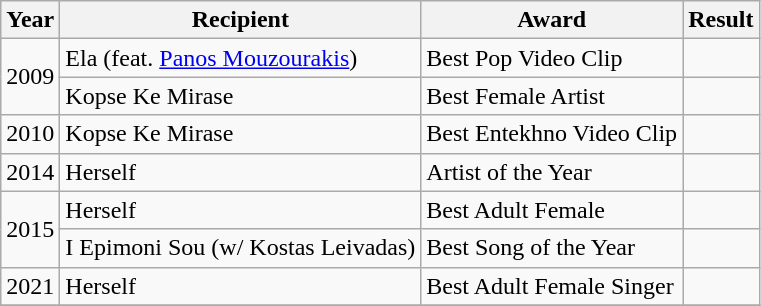<table class="wikitable">
<tr>
<th>Year</th>
<th>Recipient</th>
<th>Award</th>
<th>Result</th>
</tr>
<tr>
<td rowspan="2">2009</td>
<td>Ela (feat. <a href='#'>Panos Mouzourakis</a>)</td>
<td>Best Pop Video Clip</td>
<td></td>
</tr>
<tr>
<td>Kopse Ke Mirase</td>
<td>Best Female Artist</td>
<td></td>
</tr>
<tr>
<td>2010</td>
<td>Kopse Ke Mirase</td>
<td>Best Entekhno Video Clip</td>
<td></td>
</tr>
<tr>
<td>2014</td>
<td>Herself</td>
<td>Artist of the Year</td>
<td></td>
</tr>
<tr>
<td rowspan="2">2015</td>
<td>Herself</td>
<td>Best Adult Female</td>
<td></td>
</tr>
<tr>
<td>I Epimoni Sou (w/ Kostas Leivadas)</td>
<td>Best Song of the Year</td>
<td></td>
</tr>
<tr>
<td>2021</td>
<td>Herself</td>
<td>Best Adult Female Singer</td>
<td></td>
</tr>
<tr>
</tr>
</table>
